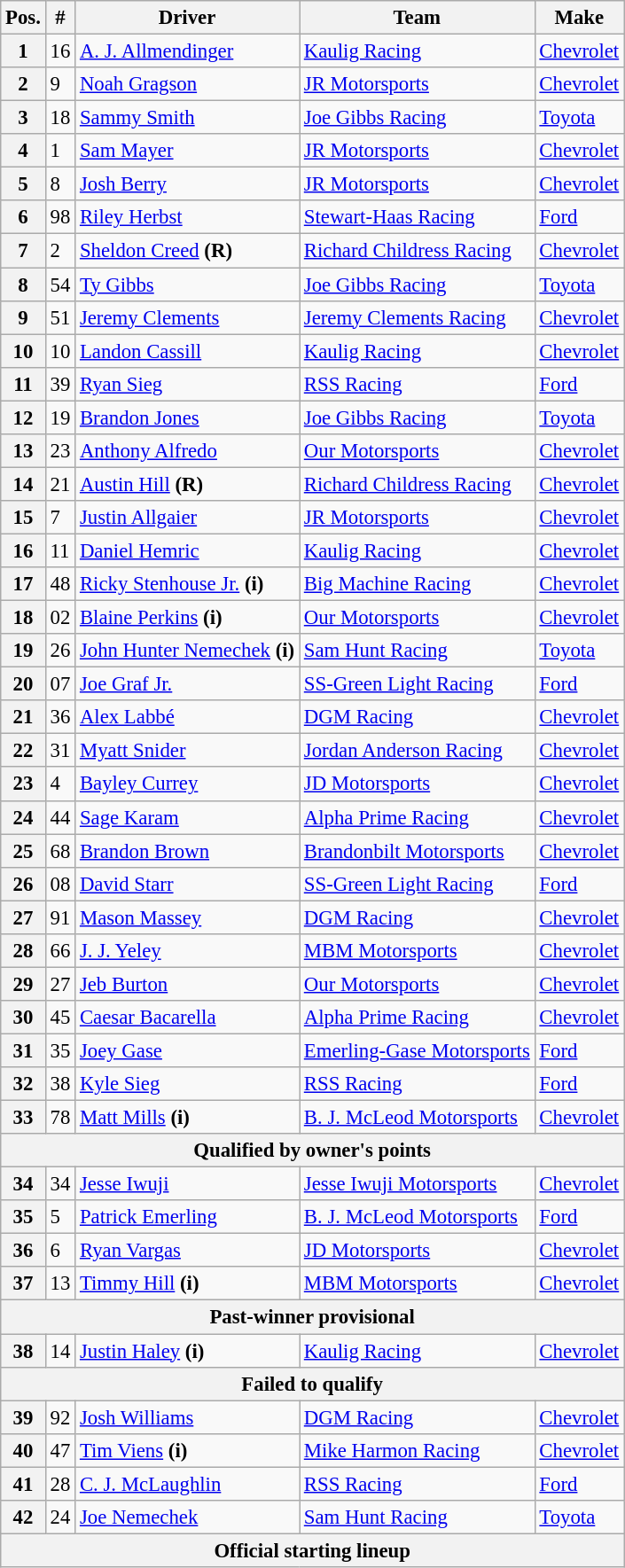<table class="wikitable" style="font-size:95%">
<tr>
<th>Pos.</th>
<th>#</th>
<th>Driver</th>
<th>Team</th>
<th>Make</th>
</tr>
<tr>
<th>1</th>
<td>16</td>
<td><a href='#'>A. J. Allmendinger</a></td>
<td><a href='#'>Kaulig Racing</a></td>
<td><a href='#'>Chevrolet</a></td>
</tr>
<tr>
<th>2</th>
<td>9</td>
<td><a href='#'>Noah Gragson</a></td>
<td><a href='#'>JR Motorsports</a></td>
<td><a href='#'>Chevrolet</a></td>
</tr>
<tr>
<th>3</th>
<td>18</td>
<td><a href='#'>Sammy Smith</a></td>
<td><a href='#'>Joe Gibbs Racing</a></td>
<td><a href='#'>Toyota</a></td>
</tr>
<tr>
<th>4</th>
<td>1</td>
<td><a href='#'>Sam Mayer</a></td>
<td><a href='#'>JR Motorsports</a></td>
<td><a href='#'>Chevrolet</a></td>
</tr>
<tr>
<th>5</th>
<td>8</td>
<td><a href='#'>Josh Berry</a></td>
<td><a href='#'>JR Motorsports</a></td>
<td><a href='#'>Chevrolet</a></td>
</tr>
<tr>
<th>6</th>
<td>98</td>
<td><a href='#'>Riley Herbst</a></td>
<td><a href='#'>Stewart-Haas Racing</a></td>
<td><a href='#'>Ford</a></td>
</tr>
<tr>
<th>7</th>
<td>2</td>
<td><a href='#'>Sheldon Creed</a> <strong>(R)</strong></td>
<td><a href='#'>Richard Childress Racing</a></td>
<td><a href='#'>Chevrolet</a></td>
</tr>
<tr>
<th>8</th>
<td>54</td>
<td><a href='#'>Ty Gibbs</a></td>
<td><a href='#'>Joe Gibbs Racing</a></td>
<td><a href='#'>Toyota</a></td>
</tr>
<tr>
<th>9</th>
<td>51</td>
<td><a href='#'>Jeremy Clements</a></td>
<td><a href='#'>Jeremy Clements Racing</a></td>
<td><a href='#'>Chevrolet</a></td>
</tr>
<tr>
<th>10</th>
<td>10</td>
<td><a href='#'>Landon Cassill</a></td>
<td><a href='#'>Kaulig Racing</a></td>
<td><a href='#'>Chevrolet</a></td>
</tr>
<tr>
<th>11</th>
<td>39</td>
<td><a href='#'>Ryan Sieg</a></td>
<td><a href='#'>RSS Racing</a></td>
<td><a href='#'>Ford</a></td>
</tr>
<tr>
<th>12</th>
<td>19</td>
<td><a href='#'>Brandon Jones</a></td>
<td><a href='#'>Joe Gibbs Racing</a></td>
<td><a href='#'>Toyota</a></td>
</tr>
<tr>
<th>13</th>
<td>23</td>
<td><a href='#'>Anthony Alfredo</a></td>
<td><a href='#'>Our Motorsports</a></td>
<td><a href='#'>Chevrolet</a></td>
</tr>
<tr>
<th>14</th>
<td>21</td>
<td><a href='#'>Austin Hill</a> <strong>(R)</strong></td>
<td><a href='#'>Richard Childress Racing</a></td>
<td><a href='#'>Chevrolet</a></td>
</tr>
<tr>
<th>15</th>
<td>7</td>
<td><a href='#'>Justin Allgaier</a></td>
<td><a href='#'>JR Motorsports</a></td>
<td><a href='#'>Chevrolet</a></td>
</tr>
<tr>
<th>16</th>
<td>11</td>
<td><a href='#'>Daniel Hemric</a></td>
<td><a href='#'>Kaulig Racing</a></td>
<td><a href='#'>Chevrolet</a></td>
</tr>
<tr>
<th>17</th>
<td>48</td>
<td><a href='#'>Ricky Stenhouse Jr.</a> <strong>(i)</strong></td>
<td><a href='#'>Big Machine Racing</a></td>
<td><a href='#'>Chevrolet</a></td>
</tr>
<tr>
<th>18</th>
<td>02</td>
<td><a href='#'>Blaine Perkins</a> <strong>(i)</strong></td>
<td><a href='#'>Our Motorsports</a></td>
<td><a href='#'>Chevrolet</a></td>
</tr>
<tr>
<th>19</th>
<td>26</td>
<td><a href='#'>John Hunter Nemechek</a> <strong>(i)</strong></td>
<td><a href='#'>Sam Hunt Racing</a></td>
<td><a href='#'>Toyota</a></td>
</tr>
<tr>
<th>20</th>
<td>07</td>
<td><a href='#'>Joe Graf Jr.</a></td>
<td><a href='#'>SS-Green Light Racing</a></td>
<td><a href='#'>Ford</a></td>
</tr>
<tr>
<th>21</th>
<td>36</td>
<td><a href='#'>Alex Labbé</a></td>
<td><a href='#'>DGM Racing</a></td>
<td><a href='#'>Chevrolet</a></td>
</tr>
<tr>
<th>22</th>
<td>31</td>
<td><a href='#'>Myatt Snider</a></td>
<td><a href='#'>Jordan Anderson Racing</a></td>
<td><a href='#'>Chevrolet</a></td>
</tr>
<tr>
<th>23</th>
<td>4</td>
<td><a href='#'>Bayley Currey</a></td>
<td><a href='#'>JD Motorsports</a></td>
<td><a href='#'>Chevrolet</a></td>
</tr>
<tr>
<th>24</th>
<td>44</td>
<td><a href='#'>Sage Karam</a></td>
<td><a href='#'>Alpha Prime Racing</a></td>
<td><a href='#'>Chevrolet</a></td>
</tr>
<tr>
<th>25</th>
<td>68</td>
<td><a href='#'>Brandon Brown</a></td>
<td><a href='#'>Brandonbilt Motorsports</a></td>
<td><a href='#'>Chevrolet</a></td>
</tr>
<tr>
<th>26</th>
<td>08</td>
<td><a href='#'>David Starr</a></td>
<td><a href='#'>SS-Green Light Racing</a></td>
<td><a href='#'>Ford</a></td>
</tr>
<tr>
<th>27</th>
<td>91</td>
<td><a href='#'>Mason Massey</a></td>
<td><a href='#'>DGM Racing</a></td>
<td><a href='#'>Chevrolet</a></td>
</tr>
<tr>
<th>28</th>
<td>66</td>
<td><a href='#'>J. J. Yeley</a></td>
<td><a href='#'>MBM Motorsports</a></td>
<td><a href='#'>Chevrolet</a></td>
</tr>
<tr>
<th>29</th>
<td>27</td>
<td><a href='#'>Jeb Burton</a></td>
<td><a href='#'>Our Motorsports</a></td>
<td><a href='#'>Chevrolet</a></td>
</tr>
<tr>
<th>30</th>
<td>45</td>
<td><a href='#'>Caesar Bacarella</a></td>
<td><a href='#'>Alpha Prime Racing</a></td>
<td><a href='#'>Chevrolet</a></td>
</tr>
<tr>
<th>31</th>
<td>35</td>
<td><a href='#'>Joey Gase</a></td>
<td><a href='#'>Emerling-Gase Motorsports</a></td>
<td><a href='#'>Ford</a></td>
</tr>
<tr>
<th>32</th>
<td>38</td>
<td><a href='#'>Kyle Sieg</a></td>
<td><a href='#'>RSS Racing</a></td>
<td><a href='#'>Ford</a></td>
</tr>
<tr>
<th>33</th>
<td>78</td>
<td><a href='#'>Matt Mills</a> <strong>(i)</strong></td>
<td><a href='#'>B. J. McLeod Motorsports</a></td>
<td><a href='#'>Chevrolet</a></td>
</tr>
<tr>
<th colspan="5">Qualified by owner's points</th>
</tr>
<tr>
<th>34</th>
<td>34</td>
<td><a href='#'>Jesse Iwuji</a></td>
<td><a href='#'>Jesse Iwuji Motorsports</a></td>
<td><a href='#'>Chevrolet</a></td>
</tr>
<tr>
<th>35</th>
<td>5</td>
<td><a href='#'>Patrick Emerling</a></td>
<td><a href='#'>B. J. McLeod Motorsports</a></td>
<td><a href='#'>Ford</a></td>
</tr>
<tr>
<th>36</th>
<td>6</td>
<td><a href='#'>Ryan Vargas</a></td>
<td><a href='#'>JD Motorsports</a></td>
<td><a href='#'>Chevrolet</a></td>
</tr>
<tr>
<th>37</th>
<td>13</td>
<td><a href='#'>Timmy Hill</a> <strong>(i)</strong></td>
<td><a href='#'>MBM Motorsports</a></td>
<td><a href='#'>Chevrolet</a></td>
</tr>
<tr>
<th colspan="5">Past-winner provisional</th>
</tr>
<tr>
<th>38</th>
<td>14</td>
<td><a href='#'>Justin Haley</a> <strong>(i)</strong></td>
<td><a href='#'>Kaulig Racing</a></td>
<td><a href='#'>Chevrolet</a></td>
</tr>
<tr>
<th colspan="5">Failed to qualify</th>
</tr>
<tr>
<th>39</th>
<td>92</td>
<td><a href='#'>Josh Williams</a></td>
<td><a href='#'>DGM Racing</a></td>
<td><a href='#'>Chevrolet</a></td>
</tr>
<tr>
<th>40</th>
<td>47</td>
<td><a href='#'>Tim Viens</a> <strong>(i)</strong></td>
<td><a href='#'>Mike Harmon Racing</a></td>
<td><a href='#'>Chevrolet</a></td>
</tr>
<tr>
<th>41</th>
<td>28</td>
<td><a href='#'>C. J. McLaughlin</a></td>
<td><a href='#'>RSS Racing</a></td>
<td><a href='#'>Ford</a></td>
</tr>
<tr>
<th>42</th>
<td>24</td>
<td><a href='#'>Joe Nemechek</a></td>
<td><a href='#'>Sam Hunt Racing</a></td>
<td><a href='#'>Toyota</a></td>
</tr>
<tr>
<th colspan="5">Official starting lineup</th>
</tr>
</table>
